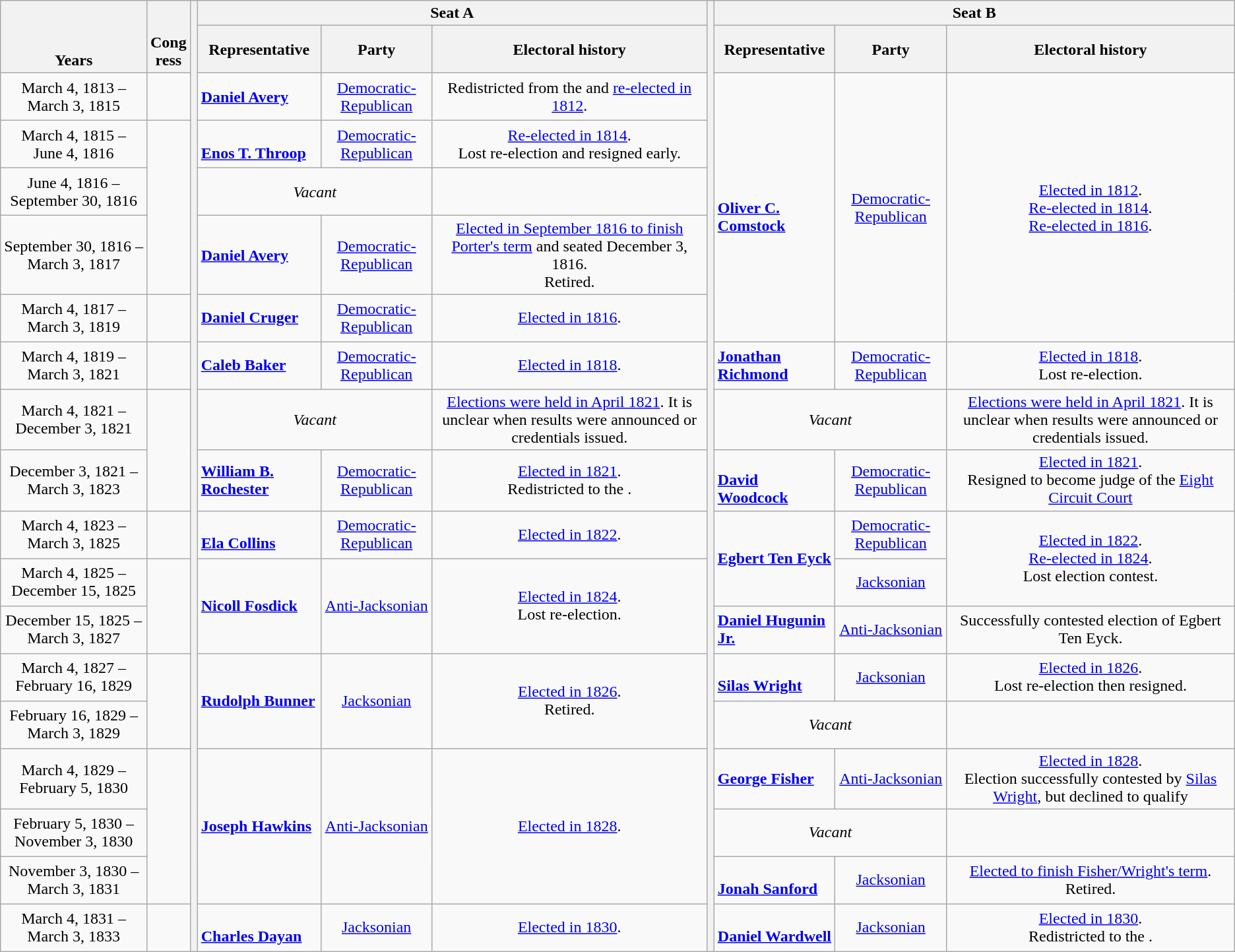<table class=wikitable style="text-align:center">
<tr valign=bottom>
<th rowspan=2>Years</th>
<th rowspan=2>Cong<br>ress</th>
<th rowspan=99></th>
<th colspan=3>Seat A</th>
<th rowspan=99></th>
<th colspan=3>Seat B</th>
</tr>
<tr style="height:3em">
<th>Representative</th>
<th>Party</th>
<th>Electoral history</th>
<th>Representative</th>
<th>Party</th>
<th>Electoral history</th>
</tr>
<tr style="height:3em">
<td nowrap>March 4, 1813 –<br>March 3, 1815</td>
<td></td>
<td align=left><strong><a href='#'>Daniel Avery</a></strong><br></td>
<td><a href='#'>Democratic-Republican</a></td>
<td>Redistricted from the  and <a href='#'>re-elected in 1812</a>.<br></td>
<td rowspan=5 align=left><br><strong><a href='#'>Oliver C. Comstock</a></strong><br></td>
<td rowspan=5 ><a href='#'>Democratic-Republican</a></td>
<td rowspan=5><a href='#'>Elected in 1812</a>.<br><a href='#'>Re-elected in 1814</a>.<br><a href='#'>Re-elected in 1816</a>.<br></td>
</tr>
<tr style="height:3em">
<td nowrap>March 4, 1815 –<br>June 4, 1816</td>
<td rowspan=3></td>
<td align=left><br><strong><a href='#'>Enos T. Throop</a></strong><br></td>
<td><a href='#'>Democratic-Republican</a></td>
<td><a href='#'>Re-elected in 1814</a>.<br>Lost re-election and resigned early.</td>
</tr>
<tr style="height:3em">
<td nowrap>June 4, 1816 –<br>September 30, 1816</td>
<td colspan=2><em>Vacant</em></td>
</tr>
<tr style="height:3em">
<td nowrap>September 30, 1816 –<br>March 3, 1817</td>
<td align=left><strong><a href='#'>Daniel Avery</a></strong><br></td>
<td><a href='#'>Democratic-Republican</a></td>
<td><a href='#'>Elected in September 1816 to finish Porter's term</a> and seated December 3, 1816.<br>Retired.</td>
</tr>
<tr style="height:3em">
<td nowrap>March 4, 1817 –<br>March 3, 1819</td>
<td></td>
<td align=left><strong><a href='#'>Daniel Cruger</a></strong><br></td>
<td><a href='#'>Democratic-Republican</a></td>
<td><a href='#'>Elected in 1816</a>.<br></td>
</tr>
<tr style="height:3em">
<td nowrap>March 4, 1819 –<br>March 3, 1821</td>
<td></td>
<td align=left><strong><a href='#'>Caleb Baker</a></strong><br></td>
<td><a href='#'>Democratic-Republican</a></td>
<td><a href='#'>Elected in 1818</a>.<br></td>
<td align=left><strong><a href='#'>Jonathan Richmond</a></strong><br></td>
<td><a href='#'>Democratic-Republican</a></td>
<td><a href='#'>Elected in 1818</a>.<br>Lost re-election.</td>
</tr>
<tr style="height:3em">
<td nowrap>March 4, 1821 –<br>December 3, 1821</td>
<td rowspan=2></td>
<td colspan=2><em>Vacant</em></td>
<td><a href='#'>Elections were held in April 1821</a>. It is unclear when results were announced or credentials issued.</td>
<td colspan=2><em>Vacant</em></td>
<td><a href='#'>Elections were held in April 1821</a>. It is unclear when results were announced or credentials issued.</td>
</tr>
<tr style="height:3em">
<td nowrap>December 3, 1821 –<br>March 3, 1823</td>
<td align=left><strong><a href='#'>William B. Rochester</a></strong><br></td>
<td><a href='#'>Democratic-Republican</a></td>
<td><a href='#'>Elected in 1821</a>.<br>Redistricted to the .</td>
<td align=left><br><strong><a href='#'>David Woodcock</a></strong><br></td>
<td><a href='#'>Democratic-Republican</a></td>
<td><a href='#'>Elected in 1821</a>.<br>Resigned to become judge of the <a href='#'>Eight Circuit Court</a></td>
</tr>
<tr style="height:3em">
<td nowrap>March 4, 1823 –<br>March 3, 1825</td>
<td></td>
<td align=left><br><strong><a href='#'>Ela Collins</a></strong><br></td>
<td><a href='#'>Democratic-Republican</a></td>
<td><a href='#'>Elected in 1822</a>.<br></td>
<td rowspan=2 align=left><strong><a href='#'>Egbert Ten Eyck</a></strong><br></td>
<td><a href='#'>Democratic-Republican</a></td>
<td rowspan=2><a href='#'>Elected in 1822</a>.<br><a href='#'>Re-elected in 1824</a>.<br>Lost election contest.</td>
</tr>
<tr style="height:3em">
<td nowrap>March 4, 1825 –<br>December 15, 1825</td>
<td rowspan=2></td>
<td rowspan=2 align=left><strong><a href='#'>Nicoll Fosdick</a></strong><br></td>
<td rowspan=2 ><a href='#'>Anti-Jacksonian</a></td>
<td rowspan=2><a href='#'>Elected in 1824</a>.<br>Lost re-election.</td>
<td><a href='#'>Jacksonian</a></td>
</tr>
<tr style="height:3em">
<td nowrap>December 15, 1825 –<br>March 3, 1827</td>
<td align=left><strong><a href='#'>Daniel Hugunin Jr.</a></strong><br></td>
<td><a href='#'>Anti-Jacksonian</a></td>
<td>Successfully contested election of Egbert Ten Eyck.</td>
</tr>
<tr style="height:3em">
<td nowrap>March 4, 1827 –<br>February 16, 1829</td>
<td rowspan=2></td>
<td rowspan=2 align=left><strong><a href='#'>Rudolph Bunner</a></strong><br></td>
<td rowspan=2 ><a href='#'>Jacksonian</a></td>
<td rowspan=2><a href='#'>Elected in 1826</a>.<br>Retired.</td>
<td align=left><br><strong><a href='#'>Silas Wright</a></strong><br></td>
<td><a href='#'>Jacksonian</a></td>
<td><a href='#'>Elected in 1826</a>.<br>Lost re-election then resigned.</td>
</tr>
<tr style="height:3em">
<td nowrap>February 16, 1829 –<br>March 3, 1829</td>
<td colspan=2><em>Vacant</em></td>
</tr>
<tr style="height:3em">
<td nowrap>March 4, 1829 –<br>February 5, 1830</td>
<td rowspan=3></td>
<td rowspan=3 align=left><strong><a href='#'>Joseph Hawkins</a></strong><br></td>
<td rowspan=3 ><a href='#'>Anti-Jacksonian</a></td>
<td rowspan=3><a href='#'>Elected in 1828</a>.<br></td>
<td align=left><strong><a href='#'>George Fisher</a></strong><br></td>
<td><a href='#'>Anti-Jacksonian</a></td>
<td><a href='#'>Elected in 1828</a>.<br>Election successfully contested by <a href='#'>Silas Wright</a>, but declined to qualify</td>
</tr>
<tr style="height:3em">
<td nowrap>February 5, 1830 –<br>November 3, 1830</td>
<td colspan=2><em>Vacant</em></td>
</tr>
<tr style="height:3em">
<td nowrap>November 3, 1830 –<br>March 3, 1831</td>
<td align=left><br><strong><a href='#'>Jonah Sanford</a></strong><br></td>
<td><a href='#'>Jacksonian</a></td>
<td><a href='#'>Elected to finish Fisher/Wright's term</a>.<br>Retired.</td>
</tr>
<tr style="height:3em">
<td nowrap>March 4, 1831 –<br>March 3, 1833</td>
<td></td>
<td align=left><br><strong><a href='#'>Charles Dayan</a></strong><br></td>
<td><a href='#'>Jacksonian</a></td>
<td><a href='#'>Elected in 1830</a>.<br></td>
<td align=left><br><strong><a href='#'>Daniel Wardwell</a></strong><br></td>
<td><a href='#'>Jacksonian</a></td>
<td><a href='#'>Elected in 1830</a>.<br>Redistricted to the .</td>
</tr>
</table>
